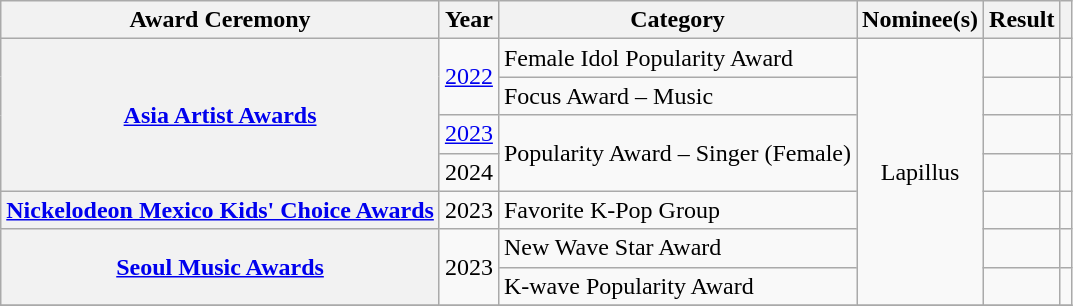<table class="wikitable sortable plainrowheaders">
<tr>
<th scope="col">Award Ceremony</th>
<th scope="col">Year</th>
<th scope="col">Category</th>
<th scope="col">Nominee(s)</th>
<th scope="col">Result</th>
<th scope="col" class="unsortable"></th>
</tr>
<tr>
<th rowspan="4" scope="row"><a href='#'>Asia Artist Awards</a></th>
<td rowspan="2"><a href='#'>2022</a></td>
<td>Female Idol Popularity Award</td>
<td rowspan="7" style="text-align:center">Lapillus</td>
<td></td>
<td style="text-align:center"></td>
</tr>
<tr>
<td>Focus Award – Music</td>
<td></td>
<td style="text-align:center"></td>
</tr>
<tr>
<td><a href='#'>2023</a></td>
<td rowspan="2">Popularity Award – Singer (Female)</td>
<td></td>
<td style="text-align:center"></td>
</tr>
<tr>
<td>2024</td>
<td></td>
<td style="text-align:center"></td>
</tr>
<tr>
<th scope="row"><a href='#'>Nickelodeon Mexico Kids' Choice Awards</a></th>
<td>2023</td>
<td>Favorite K-Pop Group</td>
<td></td>
<td style="text-align:center"></td>
</tr>
<tr>
<th scope="row" rowspan="2"><a href='#'>Seoul Music Awards</a></th>
<td rowspan="2">2023</td>
<td>New Wave Star Award</td>
<td></td>
<td style="text-align:center"></td>
</tr>
<tr>
<td>K-wave Popularity Award</td>
<td></td>
<td style="text-align:center"></td>
</tr>
<tr>
</tr>
</table>
